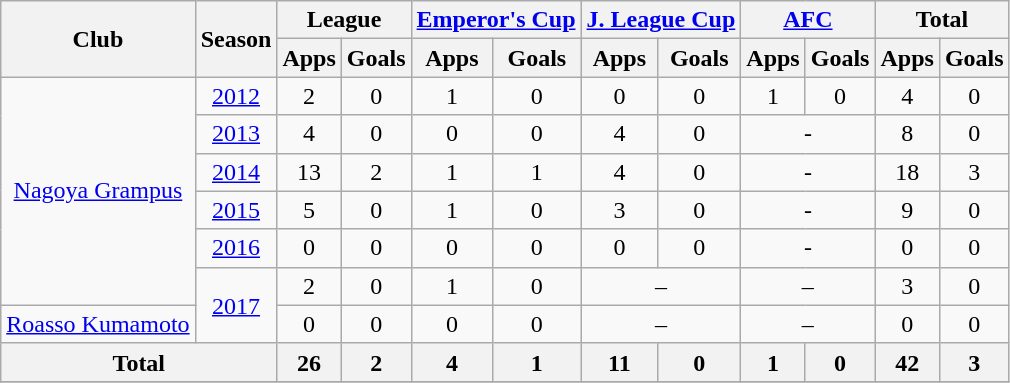<table class="wikitable" style="text-align:center;">
<tr>
<th rowspan="2">Club</th>
<th rowspan="2">Season</th>
<th colspan="2">League</th>
<th colspan="2"><a href='#'>Emperor's Cup</a></th>
<th colspan="2"><a href='#'>J. League Cup</a></th>
<th colspan="2"><a href='#'>AFC</a></th>
<th colspan="2">Total</th>
</tr>
<tr>
<th>Apps</th>
<th>Goals</th>
<th>Apps</th>
<th>Goals</th>
<th>Apps</th>
<th>Goals</th>
<th>Apps</th>
<th>Goals</th>
<th>Apps</th>
<th>Goals</th>
</tr>
<tr>
<td rowspan="6"><a href='#'>Nagoya Grampus</a></td>
<td><a href='#'>2012</a></td>
<td>2</td>
<td>0</td>
<td>1</td>
<td>0</td>
<td>0</td>
<td>0</td>
<td>1</td>
<td>0</td>
<td>4</td>
<td>0</td>
</tr>
<tr>
<td><a href='#'>2013</a></td>
<td>4</td>
<td>0</td>
<td>0</td>
<td>0</td>
<td>4</td>
<td>0</td>
<td colspan="2">-</td>
<td>8</td>
<td>0</td>
</tr>
<tr>
<td><a href='#'>2014</a></td>
<td>13</td>
<td>2</td>
<td>1</td>
<td>1</td>
<td>4</td>
<td>0</td>
<td colspan="2">-</td>
<td>18</td>
<td>3</td>
</tr>
<tr>
<td><a href='#'>2015</a></td>
<td>5</td>
<td>0</td>
<td>1</td>
<td>0</td>
<td>3</td>
<td>0</td>
<td colspan="2">-</td>
<td>9</td>
<td>0</td>
</tr>
<tr>
<td><a href='#'>2016</a></td>
<td>0</td>
<td>0</td>
<td>0</td>
<td>0</td>
<td>0</td>
<td>0</td>
<td colspan="2">-</td>
<td>0</td>
<td>0</td>
</tr>
<tr>
<td rowspan="2"><a href='#'>2017</a></td>
<td>2</td>
<td>0</td>
<td>1</td>
<td>0</td>
<td colspan="2">–</td>
<td colspan="2">–</td>
<td>3</td>
<td>0</td>
</tr>
<tr>
<td><a href='#'>Roasso Kumamoto</a></td>
<td>0</td>
<td>0</td>
<td>0</td>
<td>0</td>
<td colspan="2">–</td>
<td colspan="2">–</td>
<td>0</td>
<td>0</td>
</tr>
<tr>
<th colspan="2">Total</th>
<th>26</th>
<th>2</th>
<th>4</th>
<th>1</th>
<th>11</th>
<th>0</th>
<th>1</th>
<th>0</th>
<th>42</th>
<th>3</th>
</tr>
<tr>
</tr>
</table>
